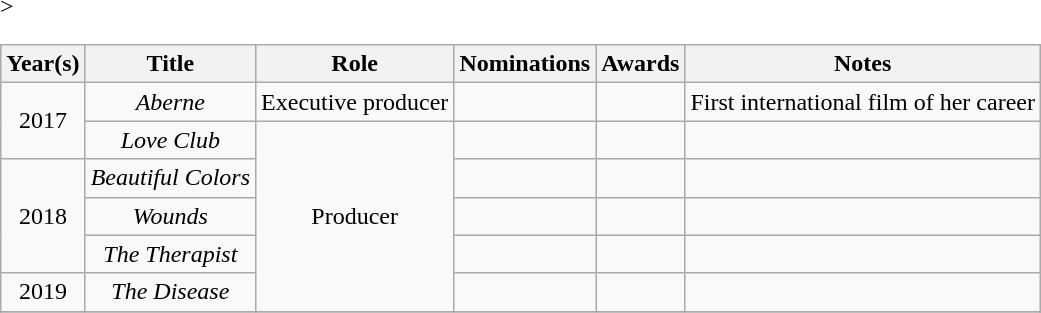<table class="wikitable sortable" style="text-align:center">
<tr>
<th>Year(s)</th>
<th>Title</th>
<th>Role</th>
<th>Nominations</th>
<th>Awards</th>
<th>Notes</th>
</tr>
<tr>
<td rowspan="2">2017</td>
<td><em>Aberne</em></td>
<td>Executive producer</td>
<td></td>
<td></td>
<td>First international film of her career</td>
</tr>
<tr>
<td><em>Love Club</em></td>
<td rowspan = "5">Producer</td>
<td></td>
<td></td>
<td> </td>
</tr>
<tr>
<td rowspan = "3">2018</td>
<td><em>Beautiful Colors</em></td>
<td></td>
<td></td>
<td> </td>
</tr>
<tr>
<td><em>Wounds</em></td>
<td></td>
<td></td>
<td> </td>
</tr>
<tr>
<td><em>The Therapist</em></td>
<td></td>
<td></td>
<td> </td>
</tr>
<tr>
<td>2019</td>
<td><em>The Disease</em></td>
<td></td>
<td></td>
<td> </td>
</tr>
<tr>
</tr>
<tr ->>
</tr>
</table>
